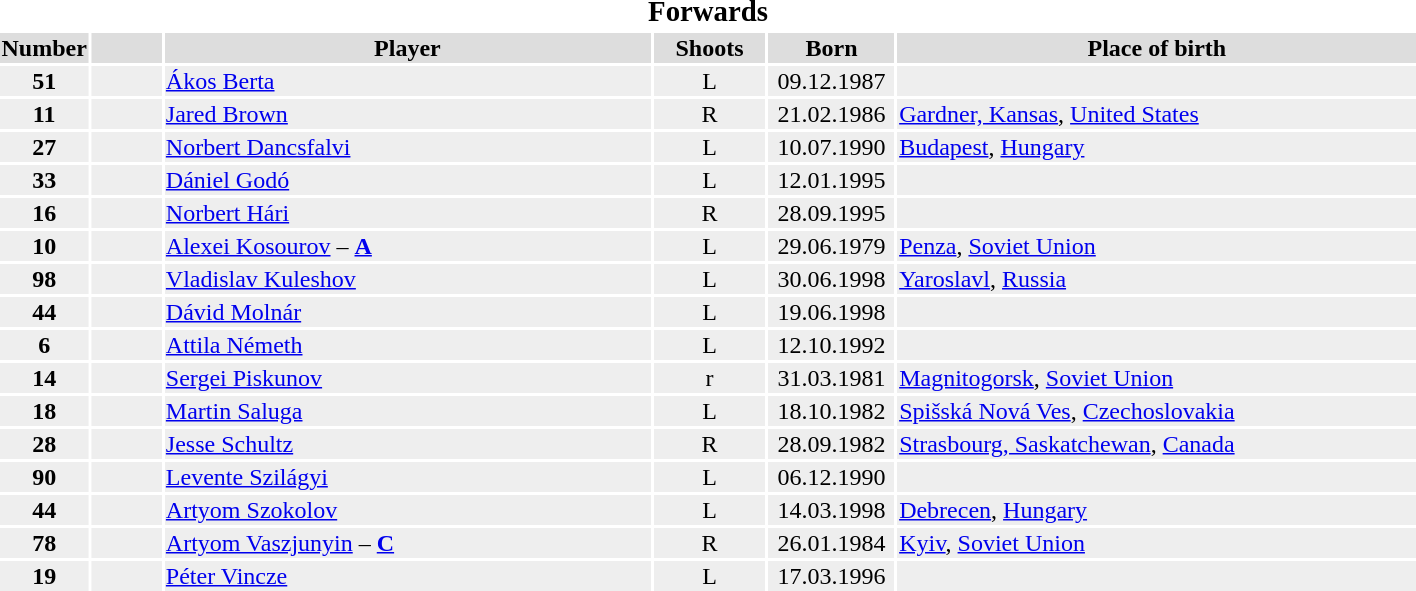<table width=75%>
<tr>
<th colspan=7><big>Forwards</big></th>
</tr>
<tr bgcolor="#dddddd">
<th width=5%>Number</th>
<th width=5%></th>
<th !width=15%>Player</th>
<th width=8%>Shoots</th>
<th width=9%>Born</th>
<th width=37%>Place of birth</th>
</tr>
<tr bgcolor="#eeeeee">
<td align=center><strong>51</strong></td>
<td align=center></td>
<td><a href='#'>Ákos Berta</a></td>
<td align=center>L</td>
<td align=center>09.12.1987</td>
<td></td>
</tr>
<tr bgcolor="#eeeeee">
<td align=center><strong>11</strong></td>
<td align=center></td>
<td><a href='#'>Jared Brown</a></td>
<td align=center>R</td>
<td align=center>21.02.1986</td>
<td><a href='#'>Gardner, Kansas</a>, <a href='#'>United States</a></td>
</tr>
<tr bgcolor="#eeeeee">
<td align=center><strong>27</strong></td>
<td align=center></td>
<td><a href='#'>Norbert Dancsfalvi</a></td>
<td align=center>L</td>
<td align=center>10.07.1990</td>
<td><a href='#'>Budapest</a>, <a href='#'>Hungary</a></td>
</tr>
<tr bgcolor="#eeeeee">
<td align=center><strong>33</strong></td>
<td align=center></td>
<td><a href='#'>Dániel Godó</a></td>
<td align=center>L</td>
<td align=center>12.01.1995</td>
<td></td>
</tr>
<tr bgcolor="#eeeeee">
<td align=center><strong>16</strong></td>
<td align=center></td>
<td><a href='#'>Norbert Hári</a></td>
<td align=center>R</td>
<td align=center>28.09.1995</td>
<td></td>
</tr>
<tr bgcolor="#eeeeee">
<td align=center><strong>10</strong></td>
<td align=center></td>
<td><a href='#'>Alexei Kosourov</a> – <strong><a href='#'>A</a></strong></td>
<td align=center>L</td>
<td align=center>29.06.1979</td>
<td><a href='#'>Penza</a>, <a href='#'>Soviet Union</a></td>
</tr>
<tr bgcolor="#eeeeee">
<td align=center><strong>98</strong></td>
<td align=center></td>
<td><a href='#'>Vladislav Kuleshov</a></td>
<td align=center>L</td>
<td align=center>30.06.1998</td>
<td><a href='#'>Yaroslavl</a>, <a href='#'>Russia</a></td>
</tr>
<tr bgcolor="#eeeeee">
<td align=center><strong>44</strong></td>
<td align=center></td>
<td><a href='#'>Dávid Molnár</a></td>
<td align=center>L</td>
<td align=center>19.06.1998</td>
<td></td>
</tr>
<tr bgcolor="#eeeeee">
<td align=center><strong>6</strong></td>
<td align=center></td>
<td><a href='#'>Attila Németh</a></td>
<td align=center>L</td>
<td align=center>12.10.1992</td>
<td></td>
</tr>
<tr bgcolor="#eeeeee">
<td align=center><strong>14</strong></td>
<td align=center></td>
<td><a href='#'>Sergei Piskunov</a></td>
<td align=center>r</td>
<td align=center>31.03.1981</td>
<td><a href='#'>Magnitogorsk</a>, <a href='#'>Soviet Union</a></td>
</tr>
<tr bgcolor="#eeeeee">
<td align=center><strong>18</strong></td>
<td align=center></td>
<td><a href='#'>Martin Saluga</a></td>
<td align=center>L</td>
<td align=center>18.10.1982</td>
<td><a href='#'>Spišská Nová Ves</a>, <a href='#'>Czechoslovakia</a></td>
</tr>
<tr bgcolor="#eeeeee">
<td align=center><strong>28</strong></td>
<td align=center></td>
<td><a href='#'>Jesse Schultz</a></td>
<td align=center>R</td>
<td align=center>28.09.1982</td>
<td><a href='#'>Strasbourg, Saskatchewan</a>, <a href='#'>Canada</a></td>
</tr>
<tr bgcolor="#eeeeee">
<td align=center><strong>90</strong></td>
<td align=center></td>
<td><a href='#'>Levente Szilágyi</a></td>
<td align=center>L</td>
<td align=center>06.12.1990</td>
<td></td>
</tr>
<tr bgcolor="#eeeeee">
<td align=center><strong>44</strong></td>
<td align=center></td>
<td><a href='#'>Artyom Szokolov</a></td>
<td align=center>L</td>
<td align=center>14.03.1998</td>
<td><a href='#'>Debrecen</a>, <a href='#'>Hungary</a></td>
</tr>
<tr bgcolor="#eeeeee">
<td align=center><strong>78</strong></td>
<td align=center></td>
<td><a href='#'>Artyom Vaszjunyin</a> – <strong><a href='#'>C</a></strong></td>
<td align=center>R</td>
<td align=center>26.01.1984</td>
<td><a href='#'>Kyiv</a>, <a href='#'>Soviet Union</a></td>
</tr>
<tr bgcolor="#eeeeee">
<td align=center><strong>19</strong></td>
<td align=center></td>
<td><a href='#'>Péter Vincze</a></td>
<td align=center>L</td>
<td align=center>17.03.1996</td>
<td></td>
</tr>
</table>
